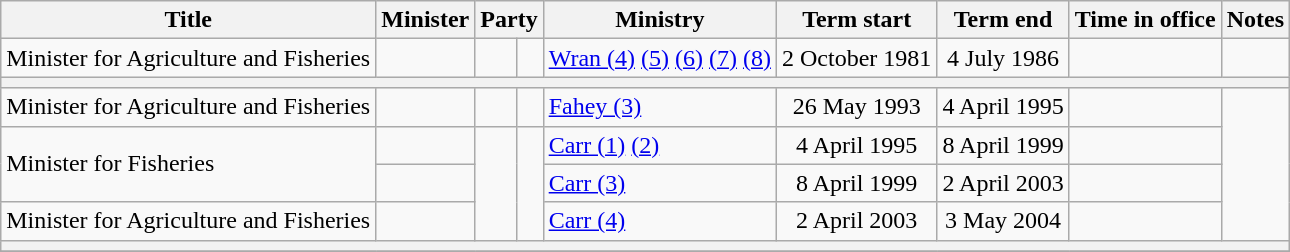<table class="wikitable sortable">
<tr>
<th>Title</th>
<th>Minister</th>
<th colspan=2>Party</th>
<th>Ministry</th>
<th>Term start</th>
<th>Term end</th>
<th>Time in office</th>
<th class="unsortable">Notes</th>
</tr>
<tr>
<td>Minister for Agriculture and Fisheries</td>
<td></td>
<td> </td>
<td></td>
<td><a href='#'>Wran (4)</a> <a href='#'>(5)</a> <a href='#'>(6)</a> <a href='#'>(7)</a> <a href='#'>(8)</a></td>
<td align=center>2 October 1981</td>
<td align=center>4 July 1986</td>
<td align=right><strong></strong></td>
</tr>
<tr>
<th colspan="9"></th>
</tr>
<tr>
<td>Minister for Agriculture and Fisheries</td>
<td></td>
<td> </td>
<td></td>
<td><a href='#'>Fahey (3)</a></td>
<td align=center>26 May 1993</td>
<td align=center>4 April 1995</td>
<td align=right></td>
</tr>
<tr>
<td rowspan=2>Minister for Fisheries</td>
<td></td>
<td rowspan=3 > </td>
<td rowspan=3></td>
<td><a href='#'>Carr (1)</a> <a href='#'>(2)</a></td>
<td align=center>4 April 1995</td>
<td align=center>8 April 1999</td>
<td align=right></td>
</tr>
<tr>
<td></td>
<td><a href='#'>Carr (3)</a></td>
<td align=center>8 April 1999</td>
<td align=center>2 April 2003</td>
<td align=right></td>
</tr>
<tr>
<td>Minister for Agriculture and Fisheries</td>
<td></td>
<td><a href='#'>Carr (4)</a></td>
<td align=center>2 April 2003</td>
<td align=center>3 May 2004</td>
<td align=right></td>
</tr>
<tr>
<th colspan=9></th>
</tr>
<tr>
</tr>
</table>
